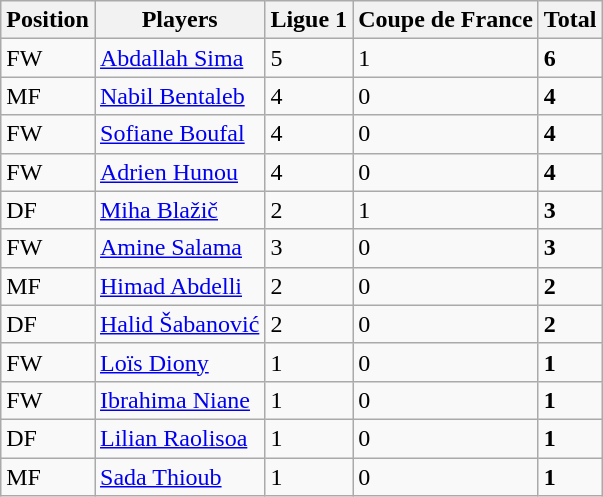<table class="wikitable">
<tr>
<th>Position</th>
<th>Players</th>
<th>Ligue 1</th>
<th>Coupe de France</th>
<th>Total</th>
</tr>
<tr>
<td>FW</td>
<td> <a href='#'>Abdallah Sima</a></td>
<td>5</td>
<td>1</td>
<td><strong>6</strong></td>
</tr>
<tr>
<td>MF</td>
<td> <a href='#'>Nabil Bentaleb</a></td>
<td>4</td>
<td>0</td>
<td><strong>4</strong></td>
</tr>
<tr>
<td>FW</td>
<td> <a href='#'>Sofiane Boufal</a></td>
<td>4</td>
<td>0</td>
<td><strong>4</strong></td>
</tr>
<tr>
<td>FW</td>
<td> <a href='#'>Adrien Hunou</a></td>
<td>4</td>
<td>0</td>
<td><strong>4</strong></td>
</tr>
<tr>
<td>DF</td>
<td> <a href='#'>Miha Blažič</a></td>
<td>2</td>
<td>1</td>
<td><strong>3</strong></td>
</tr>
<tr>
<td>FW</td>
<td> <a href='#'>Amine Salama</a></td>
<td>3</td>
<td>0</td>
<td><strong>3</strong></td>
</tr>
<tr>
<td>MF</td>
<td> <a href='#'>Himad Abdelli</a></td>
<td>2</td>
<td>0</td>
<td><strong>2</strong></td>
</tr>
<tr>
<td>DF</td>
<td> <a href='#'>Halid Šabanović</a></td>
<td>2</td>
<td>0</td>
<td><strong>2</strong></td>
</tr>
<tr>
<td>FW</td>
<td> <a href='#'>Loïs Diony</a></td>
<td>1</td>
<td>0</td>
<td><strong>1</strong></td>
</tr>
<tr>
<td>FW</td>
<td> <a href='#'>Ibrahima Niane</a></td>
<td>1</td>
<td>0</td>
<td><strong>1</strong></td>
</tr>
<tr>
<td>DF</td>
<td> <a href='#'>Lilian Raolisoa</a></td>
<td>1</td>
<td>0</td>
<td><strong>1</strong></td>
</tr>
<tr>
<td>MF</td>
<td> <a href='#'>Sada Thioub</a></td>
<td>1</td>
<td>0</td>
<td><strong>1</strong></td>
</tr>
</table>
